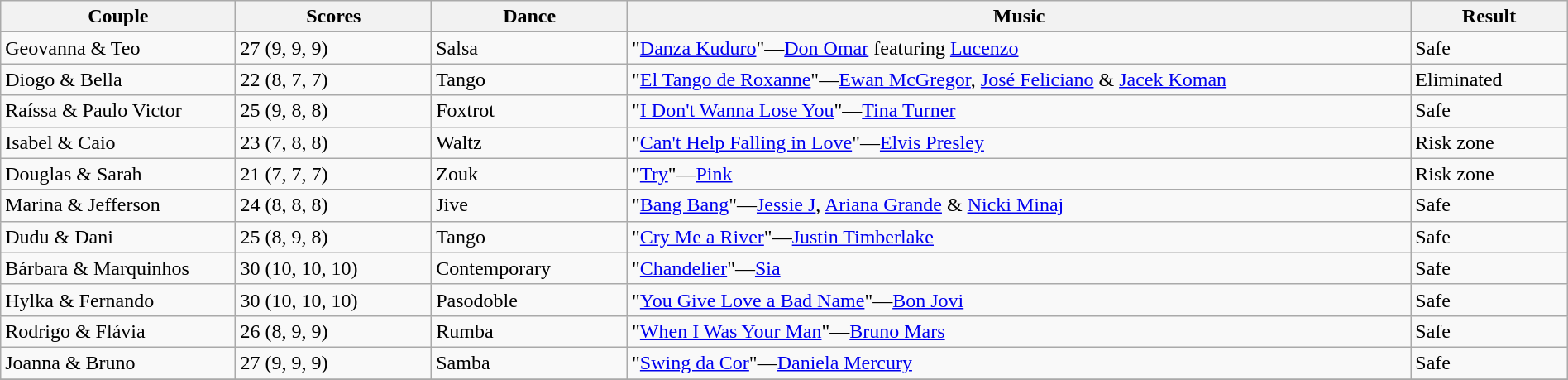<table class="wikitable sortable" style="width:100%;">
<tr>
<th style="width:15.0%;">Couple</th>
<th style="width:12.5%;">Scores</th>
<th style="width:12.5%;">Dance</th>
<th style="width:50.0%;">Music</th>
<th style="width:10.0%;">Result</th>
</tr>
<tr>
<td>Geovanna & Teo</td>
<td>27 (9, 9, 9)</td>
<td>Salsa</td>
<td>"<a href='#'>Danza Kuduro</a>"—<a href='#'>Don Omar</a> featuring <a href='#'>Lucenzo</a></td>
<td>Safe</td>
</tr>
<tr>
<td>Diogo & Bella</td>
<td>22 (8, 7, 7)</td>
<td>Tango</td>
<td>"<a href='#'>El Tango de Roxanne</a>"—<a href='#'>Ewan McGregor</a>, <a href='#'>José Feliciano</a> & <a href='#'>Jacek Koman</a></td>
<td>Eliminated</td>
</tr>
<tr>
<td>Raíssa & Paulo Victor</td>
<td>25 (9, 8, 8)</td>
<td>Foxtrot</td>
<td>"<a href='#'>I Don't Wanna Lose You</a>"—<a href='#'>Tina Turner</a></td>
<td>Safe</td>
</tr>
<tr>
<td>Isabel & Caio</td>
<td>23 (7, 8, 8)</td>
<td>Waltz</td>
<td>"<a href='#'>Can't Help Falling in Love</a>"—<a href='#'>Elvis Presley</a></td>
<td>Risk zone</td>
</tr>
<tr>
<td>Douglas & Sarah</td>
<td>21 (7, 7, 7)</td>
<td>Zouk</td>
<td>"<a href='#'>Try</a>"—<a href='#'>Pink</a></td>
<td>Risk zone</td>
</tr>
<tr>
<td>Marina & Jefferson</td>
<td>24 (8, 8, 8)</td>
<td>Jive</td>
<td>"<a href='#'>Bang Bang</a>"—<a href='#'>Jessie J</a>, <a href='#'>Ariana Grande</a> & <a href='#'>Nicki Minaj</a></td>
<td>Safe</td>
</tr>
<tr>
<td>Dudu & Dani</td>
<td>25 (8, 9, 8)</td>
<td>Tango</td>
<td>"<a href='#'>Cry Me a River</a>"—<a href='#'>Justin Timberlake</a></td>
<td>Safe</td>
</tr>
<tr>
<td>Bárbara & Marquinhos</td>
<td>30 (10, 10, 10)</td>
<td>Contemporary</td>
<td>"<a href='#'>Chandelier</a>"—<a href='#'>Sia</a></td>
<td>Safe</td>
</tr>
<tr>
<td>Hylka & Fernando</td>
<td>30 (10, 10, 10)</td>
<td>Pasodoble</td>
<td>"<a href='#'>You Give Love a Bad Name</a>"—<a href='#'>Bon Jovi</a></td>
<td>Safe</td>
</tr>
<tr>
<td>Rodrigo & Flávia</td>
<td>26 (8, 9, 9)</td>
<td>Rumba</td>
<td>"<a href='#'>When I Was Your Man</a>"—<a href='#'>Bruno Mars</a></td>
<td>Safe</td>
</tr>
<tr>
<td>Joanna & Bruno</td>
<td>27 (9, 9, 9)</td>
<td>Samba</td>
<td>"<a href='#'>Swing da Cor</a>"—<a href='#'>Daniela Mercury</a></td>
<td>Safe</td>
</tr>
<tr>
</tr>
</table>
